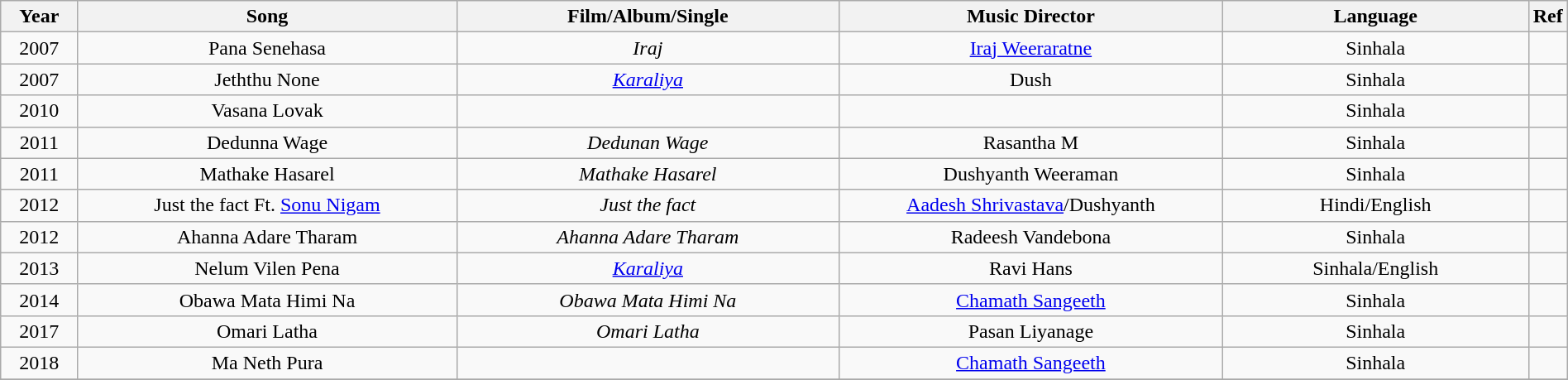<table class="wikitable" style="width:100%;">
<tr>
<th width=5%>Year</th>
<th style="width:25%;">Song</th>
<th style="width:25%;">Film/Album/Single</th>
<th style="width:25%;">Music Director</th>
<th style="width:25%;">Language</th>
<th style="width:5% ;">Ref</th>
</tr>
<tr>
<td style="text-align:center;">2007</td>
<td style="text-align:center;">Pana Senehasa</td>
<td style="text-align:center;"><em>Iraj</em></td>
<td style="text-align:center;"><a href='#'>Iraj Weeraratne</a></td>
<td style="text-align:center;">Sinhala</td>
<td style="text-align:center;"></td>
</tr>
<tr>
<td style="text-align:center;">2007</td>
<td style="text-align:center;">Jeththu None</td>
<td style="text-align:center;"><em><a href='#'>Karaliya</a></em></td>
<td style="text-align:center;">Dush</td>
<td style="text-align:center;">Sinhala</td>
<td style="text-align:center;"></td>
</tr>
<tr>
<td style="text-align:center;">2010</td>
<td style="text-align:center;">Vasana Lovak</td>
<td style="text-align:center;"></td>
<td style="text-align:center;"></td>
<td style="text-align:center;">Sinhala</td>
<td style="text-align:center;"></td>
</tr>
<tr>
<td style="text-align:center;">2011</td>
<td style="text-align:center;">Dedunna Wage</td>
<td style="text-align:center;"><em>Dedunan Wage</em></td>
<td style="text-align:center;">Rasantha M</td>
<td style="text-align:center;">Sinhala</td>
<td style="text-align:center;"></td>
</tr>
<tr>
<td style="text-align:center;">2011</td>
<td style="text-align:center;">Mathake Hasarel</td>
<td style="text-align:center;"><em>Mathake Hasarel</em></td>
<td style="text-align:center;">Dushyanth Weeraman</td>
<td style="text-align:center;">Sinhala</td>
<td style="text-align:center;"></td>
</tr>
<tr>
<td style="text-align:center;">2012</td>
<td style="text-align:center;">Just the fact Ft. <a href='#'>Sonu Nigam</a></td>
<td style="text-align:center;"><em>Just the fact</em></td>
<td style="text-align:center;"><a href='#'>Aadesh Shrivastava</a>/Dushyanth</td>
<td style="text-align:center;">Hindi/English</td>
<td style="text-align:center;"></td>
</tr>
<tr>
<td style="text-align:center;">2012</td>
<td style="text-align:center;">Ahanna Adare Tharam</td>
<td style="text-align:center;"><em>Ahanna Adare Tharam</em></td>
<td style="text-align:center;">Radeesh Vandebona</td>
<td style="text-align:center;">Sinhala</td>
<td style="text-align:center;"></td>
</tr>
<tr>
<td style="text-align:center;">2013</td>
<td style="text-align:center;">Nelum Vilen Pena</td>
<td style="text-align:center;"><em><a href='#'>Karaliya</a></em></td>
<td style="text-align:center;">Ravi Hans</td>
<td style="text-align:center;">Sinhala/English</td>
<td style="text-align:center;"></td>
</tr>
<tr>
<td style="text-align:center;">2014</td>
<td style="text-align:center;">Obawa Mata Himi Na</td>
<td style="text-align:center;"><em>Obawa Mata Himi Na</em></td>
<td style="text-align:center;"><a href='#'>Chamath Sangeeth</a></td>
<td style="text-align:center;">Sinhala</td>
<td style="text-align:center;"></td>
</tr>
<tr>
<td style="text-align:center;">2017</td>
<td style="text-align:center;">Omari Latha</td>
<td style="text-align:center;"><em>Omari Latha</em></td>
<td style="text-align:center;">Pasan Liyanage</td>
<td style="text-align:center;">Sinhala</td>
<td style="text-align:center;"></td>
</tr>
<tr>
<td style="text-align:center;">2018</td>
<td style="text-align:center;">Ma Neth Pura</td>
<td style="text-align:center;"></td>
<td style="text-align:center;"><a href='#'>Chamath Sangeeth</a></td>
<td style="text-align:center;">Sinhala</td>
<td style="text-align:center;"></td>
</tr>
<tr>
</tr>
</table>
